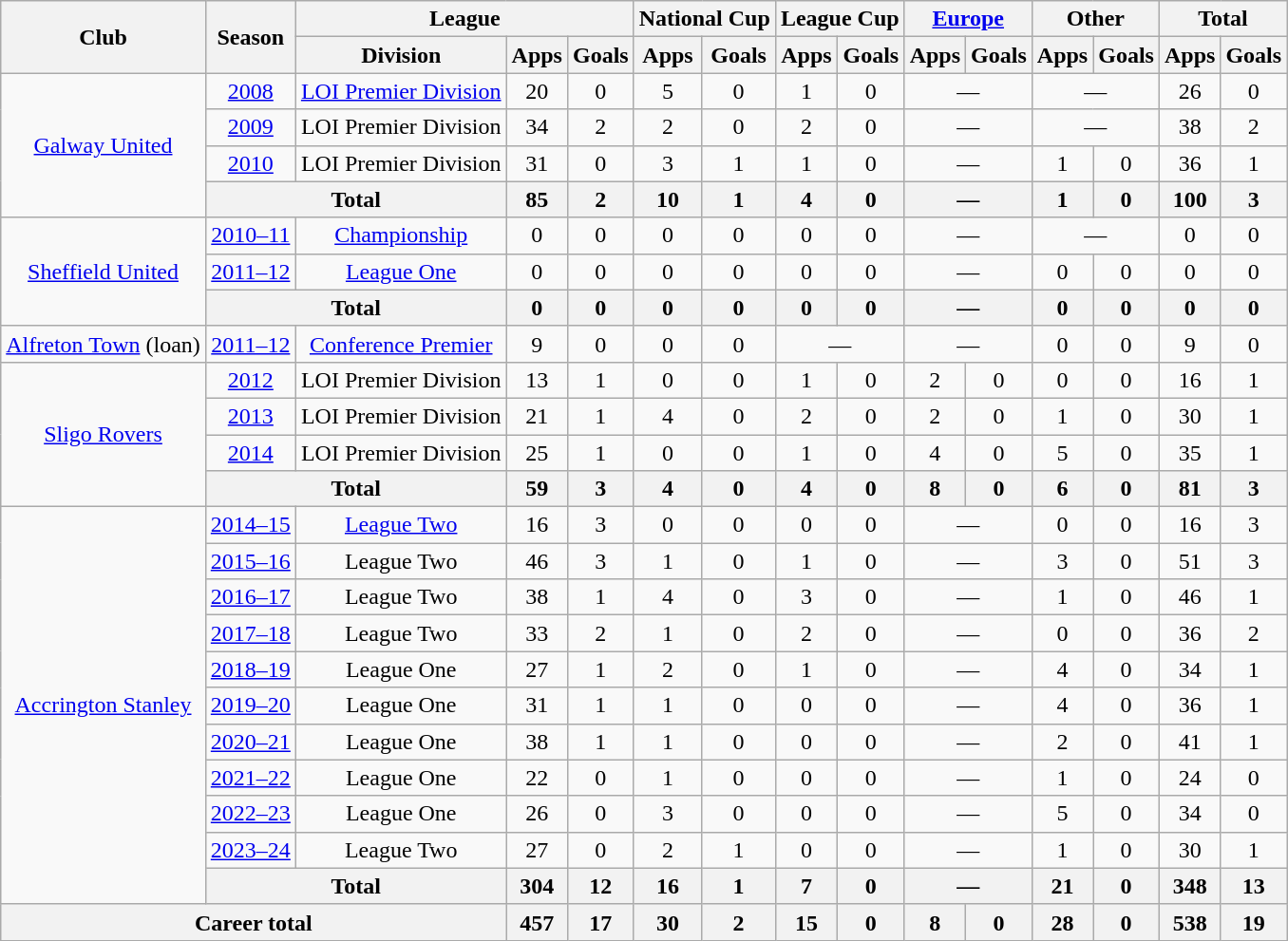<table class="wikitable" style="text-align: center;">
<tr>
<th rowspan="2">Club</th>
<th rowspan="2">Season</th>
<th colspan="3">League</th>
<th colspan="2">National Cup</th>
<th colspan="2">League Cup</th>
<th colspan="2"><a href='#'>Europe</a></th>
<th colspan="2">Other</th>
<th colspan="2">Total</th>
</tr>
<tr>
<th>Division</th>
<th>Apps</th>
<th>Goals</th>
<th>Apps</th>
<th>Goals</th>
<th>Apps</th>
<th>Goals</th>
<th>Apps</th>
<th>Goals</th>
<th>Apps</th>
<th>Goals</th>
<th>Apps</th>
<th>Goals</th>
</tr>
<tr>
<td rowspan="4"><a href='#'>Galway United</a></td>
<td><a href='#'>2008</a></td>
<td><a href='#'>LOI Premier Division</a></td>
<td>20</td>
<td>0</td>
<td>5</td>
<td>0</td>
<td>1</td>
<td>0</td>
<td colspan="2">—</td>
<td colspan="2">—</td>
<td>26</td>
<td>0</td>
</tr>
<tr>
<td><a href='#'>2009</a></td>
<td>LOI Premier Division</td>
<td>34</td>
<td>2</td>
<td>2</td>
<td>0</td>
<td>2</td>
<td>0</td>
<td colspan="2">—</td>
<td colspan="2">—</td>
<td>38</td>
<td>2</td>
</tr>
<tr>
<td><a href='#'>2010</a></td>
<td>LOI Premier Division</td>
<td>31</td>
<td>0</td>
<td>3</td>
<td>1</td>
<td>1</td>
<td>0</td>
<td colspan="2">—</td>
<td>1</td>
<td>0</td>
<td>36</td>
<td>1</td>
</tr>
<tr>
<th colspan="2">Total</th>
<th>85</th>
<th>2</th>
<th>10</th>
<th>1</th>
<th>4</th>
<th>0</th>
<th colspan="2">—</th>
<th>1</th>
<th>0</th>
<th>100</th>
<th>3</th>
</tr>
<tr>
<td rowspan="3"><a href='#'>Sheffield United</a></td>
<td><a href='#'>2010–11</a></td>
<td><a href='#'>Championship</a></td>
<td>0</td>
<td>0</td>
<td>0</td>
<td>0</td>
<td>0</td>
<td>0</td>
<td colspan="2">—</td>
<td colspan="2">—</td>
<td>0</td>
<td>0</td>
</tr>
<tr>
<td><a href='#'>2011–12</a></td>
<td><a href='#'>League One</a></td>
<td>0</td>
<td>0</td>
<td>0</td>
<td>0</td>
<td>0</td>
<td>0</td>
<td colspan="2">—</td>
<td>0</td>
<td>0</td>
<td>0</td>
<td>0</td>
</tr>
<tr>
<th colspan="2">Total</th>
<th>0</th>
<th>0</th>
<th>0</th>
<th>0</th>
<th>0</th>
<th>0</th>
<th colspan="2">—</th>
<th>0</th>
<th>0</th>
<th>0</th>
<th>0</th>
</tr>
<tr>
<td><a href='#'>Alfreton Town</a> (loan)</td>
<td><a href='#'>2011–12</a></td>
<td><a href='#'>Conference Premier</a></td>
<td>9</td>
<td>0</td>
<td>0</td>
<td>0</td>
<td colspan="2">—</td>
<td colspan="2">—</td>
<td>0</td>
<td>0</td>
<td>9</td>
<td>0</td>
</tr>
<tr>
<td rowspan="4"><a href='#'>Sligo Rovers</a></td>
<td><a href='#'>2012</a></td>
<td>LOI Premier Division</td>
<td>13</td>
<td>1</td>
<td>0</td>
<td>0</td>
<td>1</td>
<td>0</td>
<td>2</td>
<td>0</td>
<td>0</td>
<td>0</td>
<td>16</td>
<td>1</td>
</tr>
<tr>
<td><a href='#'>2013</a></td>
<td>LOI Premier Division</td>
<td>21</td>
<td>1</td>
<td>4</td>
<td>0</td>
<td>2</td>
<td>0</td>
<td>2</td>
<td>0</td>
<td>1</td>
<td>0</td>
<td>30</td>
<td>1</td>
</tr>
<tr>
<td><a href='#'>2014</a></td>
<td>LOI Premier Division</td>
<td>25</td>
<td>1</td>
<td>0</td>
<td>0</td>
<td>1</td>
<td>0</td>
<td>4</td>
<td>0</td>
<td>5</td>
<td>0</td>
<td>35</td>
<td>1</td>
</tr>
<tr>
<th colspan="2">Total</th>
<th>59</th>
<th>3</th>
<th>4</th>
<th>0</th>
<th>4</th>
<th>0</th>
<th>8</th>
<th>0</th>
<th>6</th>
<th>0</th>
<th>81</th>
<th>3</th>
</tr>
<tr>
<td rowspan="11"><a href='#'>Accrington Stanley</a></td>
<td><a href='#'>2014–15</a></td>
<td><a href='#'>League Two</a></td>
<td>16</td>
<td>3</td>
<td>0</td>
<td>0</td>
<td>0</td>
<td>0</td>
<td colspan="2">—</td>
<td>0</td>
<td>0</td>
<td>16</td>
<td>3</td>
</tr>
<tr>
<td><a href='#'>2015–16</a></td>
<td>League Two</td>
<td>46</td>
<td>3</td>
<td>1</td>
<td>0</td>
<td>1</td>
<td>0</td>
<td colspan="2">—</td>
<td>3</td>
<td>0</td>
<td>51</td>
<td>3</td>
</tr>
<tr>
<td><a href='#'>2016–17</a></td>
<td>League Two</td>
<td>38</td>
<td>1</td>
<td>4</td>
<td>0</td>
<td>3</td>
<td>0</td>
<td colspan="2">—</td>
<td>1</td>
<td>0</td>
<td>46</td>
<td>1</td>
</tr>
<tr>
<td><a href='#'>2017–18</a></td>
<td>League Two</td>
<td>33</td>
<td>2</td>
<td>1</td>
<td>0</td>
<td>2</td>
<td>0</td>
<td colspan="2">—</td>
<td>0</td>
<td>0</td>
<td>36</td>
<td>2</td>
</tr>
<tr>
<td><a href='#'>2018–19</a></td>
<td>League One</td>
<td>27</td>
<td>1</td>
<td>2</td>
<td>0</td>
<td>1</td>
<td>0</td>
<td colspan="2">—</td>
<td>4</td>
<td>0</td>
<td>34</td>
<td>1</td>
</tr>
<tr>
<td><a href='#'>2019–20</a></td>
<td>League One</td>
<td>31</td>
<td>1</td>
<td>1</td>
<td>0</td>
<td>0</td>
<td>0</td>
<td colspan="2">—</td>
<td>4</td>
<td>0</td>
<td>36</td>
<td>1</td>
</tr>
<tr>
<td><a href='#'>2020–21</a></td>
<td>League One</td>
<td>38</td>
<td>1</td>
<td>1</td>
<td>0</td>
<td>0</td>
<td>0</td>
<td colspan="2">—</td>
<td>2</td>
<td>0</td>
<td>41</td>
<td>1</td>
</tr>
<tr>
<td><a href='#'>2021–22</a></td>
<td>League One</td>
<td>22</td>
<td>0</td>
<td>1</td>
<td>0</td>
<td>0</td>
<td>0</td>
<td colspan="2">—</td>
<td>1</td>
<td>0</td>
<td>24</td>
<td>0</td>
</tr>
<tr>
<td><a href='#'>2022–23</a></td>
<td>League One</td>
<td>26</td>
<td>0</td>
<td>3</td>
<td>0</td>
<td>0</td>
<td>0</td>
<td colspan="2">—</td>
<td>5</td>
<td>0</td>
<td>34</td>
<td>0</td>
</tr>
<tr>
<td><a href='#'>2023–24</a></td>
<td>League Two</td>
<td>27</td>
<td>0</td>
<td>2</td>
<td>1</td>
<td>0</td>
<td>0</td>
<td colspan="2">—</td>
<td>1</td>
<td>0</td>
<td>30</td>
<td>1</td>
</tr>
<tr>
<th colspan="2">Total</th>
<th>304</th>
<th>12</th>
<th>16</th>
<th>1</th>
<th>7</th>
<th>0</th>
<th colspan="2">—</th>
<th>21</th>
<th>0</th>
<th>348</th>
<th>13</th>
</tr>
<tr>
<th colspan="3">Career total</th>
<th>457</th>
<th>17</th>
<th>30</th>
<th>2</th>
<th>15</th>
<th>0</th>
<th>8</th>
<th>0</th>
<th>28</th>
<th>0</th>
<th>538</th>
<th>19</th>
</tr>
</table>
